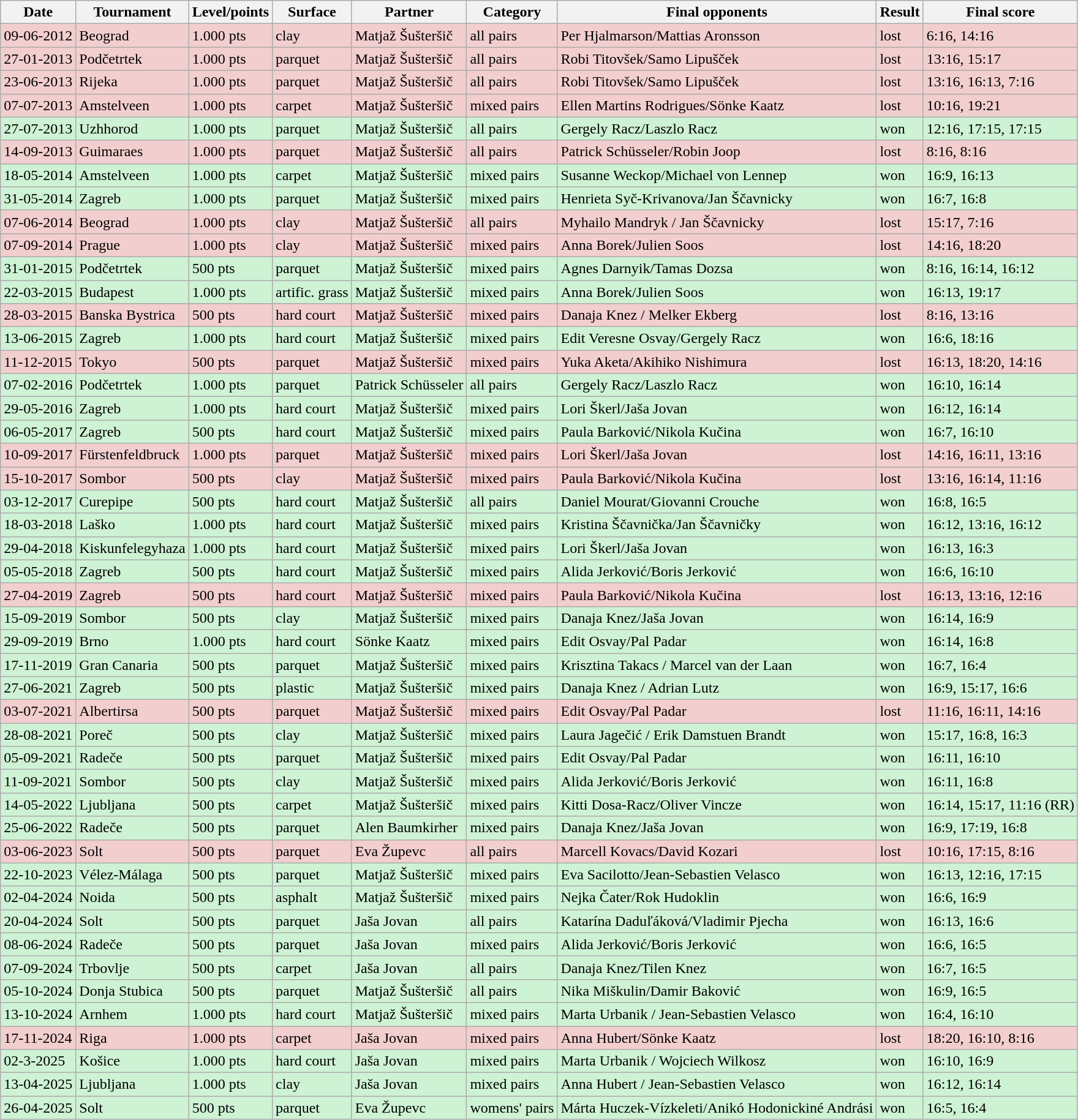<table class=wikitable>
<tr>
<th>Date</th>
<th>Tournament</th>
<th>Level/points</th>
<th>Surface</th>
<th>Partner</th>
<th>Category</th>
<th>Final opponents</th>
<th>Result</th>
<th>Final score</th>
</tr>
<tr bgcolor=#F2CECE>
<td>09-06-2012</td>
<td> Beograd</td>
<td>1.000 pts</td>
<td>clay</td>
<td> Matjaž Šušteršič</td>
<td>all pairs</td>
<td> Per Hjalmarson/Mattias Aronsson</td>
<td>lost</td>
<td>6:16, 14:16</td>
</tr>
<tr bgcolor=#F2CECE>
<td>27-01-2013</td>
<td> Podčetrtek</td>
<td>1.000 pts</td>
<td>parquet</td>
<td> Matjaž Šušteršič</td>
<td>all pairs</td>
<td> Robi Titovšek/Samo Lipušček</td>
<td>lost</td>
<td>13:16, 15:17</td>
</tr>
<tr bgcolor=#F2CECE>
<td>23-06-2013</td>
<td> Rijeka</td>
<td>1.000 pts</td>
<td>parquet</td>
<td> Matjaž Šušteršič</td>
<td>all pairs</td>
<td> Robi Titovšek/Samo Lipušček</td>
<td>lost</td>
<td>13:16, 16:13, 7:16</td>
</tr>
<tr bgcolor=#F2CECE>
<td>07-07-2013</td>
<td> Amstelveen</td>
<td>1.000 pts</td>
<td>carpet</td>
<td> Matjaž Šušteršič</td>
<td>mixed pairs</td>
<td> Ellen Martins Rodrigues/Sönke Kaatz</td>
<td>lost</td>
<td>10:16, 19:21</td>
</tr>
<tr bgcolor=#CEF2D4>
<td>27-07-2013</td>
<td> Uzhhorod</td>
<td>1.000 pts</td>
<td>parquet</td>
<td> Matjaž Šušteršič</td>
<td>all pairs</td>
<td> Gergely Racz/Laszlo Racz</td>
<td>won</td>
<td>12:16, 17:15, 17:15</td>
</tr>
<tr bgcolor=#F2CECE>
<td>14-09-2013</td>
<td> Guimaraes</td>
<td>1.000 pts</td>
<td>parquet</td>
<td> Matjaž Šušteršič</td>
<td>all pairs</td>
<td> Patrick Schüsseler/Robin Joop</td>
<td>lost</td>
<td>8:16, 8:16</td>
</tr>
<tr bgcolor=#CEF2D4>
<td>18-05-2014</td>
<td> Amstelveen</td>
<td>1.000 pts</td>
<td>carpet</td>
<td> Matjaž Šušteršič</td>
<td>mixed pairs</td>
<td> Susanne Weckop/Michael von Lennep</td>
<td>won</td>
<td>16:9, 16:13</td>
</tr>
<tr bgcolor=#CEF2D4>
<td>31-05-2014</td>
<td> Zagreb</td>
<td>1.000 pts</td>
<td>parquet</td>
<td> Matjaž Šušteršič</td>
<td>mixed pairs</td>
<td> Henrieta Syč-Krivanova/Jan Ščavnicky</td>
<td>won</td>
<td>16:7, 16:8</td>
</tr>
<tr bgcolor=#F2CECE>
<td>07-06-2014</td>
<td> Beograd</td>
<td>1.000 pts</td>
<td>clay</td>
<td> Matjaž Šušteršič</td>
<td>all pairs</td>
<td> Myhailo Mandryk /  Jan Ščavnicky</td>
<td>lost</td>
<td>15:17, 7:16</td>
</tr>
<tr bgcolor=#F2CECE>
<td>07-09-2014</td>
<td> Prague</td>
<td>1.000 pts</td>
<td>clay</td>
<td> Matjaž Šušteršič</td>
<td>mixed pairs</td>
<td> Anna Borek/Julien Soos</td>
<td>lost</td>
<td>14:16, 18:20</td>
</tr>
<tr bgcolor=#CEF2D4>
<td>31-01-2015</td>
<td> Podčetrtek</td>
<td>500 pts</td>
<td>parquet</td>
<td> Matjaž Šušteršič</td>
<td>mixed pairs</td>
<td> Agnes Darnyik/Tamas Dozsa</td>
<td>won</td>
<td>8:16, 16:14, 16:12</td>
</tr>
<tr bgcolor=#CEF2D4>
<td>22-03-2015</td>
<td> Budapest</td>
<td>1.000 pts</td>
<td>artific. grass</td>
<td> Matjaž Šušteršič</td>
<td>mixed pairs</td>
<td> Anna Borek/Julien Soos</td>
<td>won</td>
<td>16:13, 19:17</td>
</tr>
<tr bgcolor=#F2CECE>
<td>28-03-2015</td>
<td> Banska Bystrica</td>
<td>500 pts</td>
<td>hard court</td>
<td> Matjaž Šušteršič</td>
<td>mixed pairs</td>
<td> Danaja Knez /  Melker Ekberg</td>
<td>lost</td>
<td>8:16, 13:16</td>
</tr>
<tr bgcolor=#CEF2D4>
<td>13-06-2015</td>
<td> Zagreb</td>
<td>1.000 pts</td>
<td>hard court</td>
<td> Matjaž Šušteršič</td>
<td>mixed pairs</td>
<td> Edit Veresne Osvay/Gergely Racz</td>
<td>won</td>
<td>16:6, 18:16</td>
</tr>
<tr bgcolor=#F2CECE>
<td>11-12-2015</td>
<td> Tokyo</td>
<td>500 pts</td>
<td>parquet</td>
<td> Matjaž Šušteršič</td>
<td>mixed pairs</td>
<td> Yuka Aketa/Akihiko Nishimura</td>
<td>lost</td>
<td>16:13, 18:20, 14:16</td>
</tr>
<tr bgcolor=#CEF2D4>
<td>07-02-2016</td>
<td> Podčetrtek</td>
<td>1.000 pts</td>
<td>parquet</td>
<td> Patrick Schüsseler</td>
<td>all pairs</td>
<td> Gergely Racz/Laszlo Racz</td>
<td>won</td>
<td>16:10, 16:14</td>
</tr>
<tr bgcolor=#CEF2D4>
<td>29-05-2016</td>
<td> Zagreb</td>
<td>1.000 pts</td>
<td>hard court</td>
<td> Matjaž Šušteršič</td>
<td>mixed pairs</td>
<td> Lori Škerl/Jaša Jovan</td>
<td>won</td>
<td>16:12, 16:14</td>
</tr>
<tr bgcolor=#CEF2D4>
<td>06-05-2017</td>
<td> Zagreb</td>
<td>500 pts</td>
<td>hard court</td>
<td> Matjaž Šušteršič</td>
<td>mixed pairs</td>
<td> Paula Barković/Nikola Kučina</td>
<td>won</td>
<td>16:7, 16:10</td>
</tr>
<tr bgcolor=#F2CECE>
<td>10-09-2017</td>
<td> Fürstenfeldbruck</td>
<td>1.000 pts</td>
<td>parquet</td>
<td> Matjaž Šušteršič</td>
<td>mixed pairs</td>
<td> Lori Škerl/Jaša Jovan</td>
<td>lost</td>
<td>14:16, 16:11, 13:16</td>
</tr>
<tr bgcolor=#F2CECE>
<td>15-10-2017</td>
<td> Sombor</td>
<td>500 pts</td>
<td>clay</td>
<td> Matjaž Šušteršič</td>
<td>mixed pairs</td>
<td> Paula Barković/Nikola Kučina</td>
<td>lost</td>
<td>13:16, 16:14, 11:16</td>
</tr>
<tr bgcolor=#CEF2D4>
<td>03-12-2017</td>
<td> Curepipe</td>
<td>500 pts</td>
<td>hard court</td>
<td> Matjaž Šušteršič</td>
<td>all pairs</td>
<td> Daniel Mourat/Giovanni Crouche</td>
<td>won</td>
<td>16:8, 16:5</td>
</tr>
<tr bgcolor=#CEF2D4>
<td>18-03-2018</td>
<td> Laško</td>
<td>1.000 pts</td>
<td>hard court</td>
<td> Matjaž Šušteršič</td>
<td>mixed pairs</td>
<td> Kristina Ščavnička/Jan Ščavničky</td>
<td>won</td>
<td>16:12, 13:16, 16:12</td>
</tr>
<tr bgcolor=#CEF2D4>
<td>29-04-2018</td>
<td> Kiskunfelegyhaza</td>
<td>1.000 pts</td>
<td>hard court</td>
<td> Matjaž Šušteršič</td>
<td>mixed pairs</td>
<td> Lori Škerl/Jaša Jovan</td>
<td>won</td>
<td>16:13, 16:3</td>
</tr>
<tr bgcolor=#CEF2D4>
<td>05-05-2018</td>
<td> Zagreb</td>
<td>500 pts</td>
<td>hard court</td>
<td> Matjaž Šušteršič</td>
<td>mixed pairs</td>
<td> Alida Jerković/Boris Jerković</td>
<td>won</td>
<td>16:6, 16:10</td>
</tr>
<tr bgcolor=#F2CECE>
<td>27-04-2019</td>
<td> Zagreb</td>
<td>500 pts</td>
<td>hard court</td>
<td> Matjaž Šušteršič</td>
<td>mixed pairs</td>
<td> Paula Barković/Nikola Kučina</td>
<td>lost</td>
<td>16:13, 13:16, 12:16</td>
</tr>
<tr bgcolor=#CEF2D4>
<td>15-09-2019</td>
<td> Sombor</td>
<td>500 pts</td>
<td>clay</td>
<td> Matjaž Šušteršič</td>
<td>mixed pairs</td>
<td> Danaja Knez/Jaša Jovan</td>
<td>won</td>
<td>16:14, 16:9</td>
</tr>
<tr bgcolor=#CEF2D4>
<td>29-09-2019</td>
<td> Brno</td>
<td>1.000 pts</td>
<td>hard court</td>
<td> Sönke Kaatz</td>
<td>mixed pairs</td>
<td> Edit Osvay/Pal Padar</td>
<td>won</td>
<td>16:14, 16:8</td>
</tr>
<tr bgcolor=#CEF2D4>
<td>17-11-2019</td>
<td> Gran Canaria</td>
<td>500 pts</td>
<td>parquet</td>
<td> Matjaž Šušteršič</td>
<td>mixed pairs</td>
<td> Krisztina Takacs /  Marcel van der Laan</td>
<td>won</td>
<td>16:7, 16:4</td>
</tr>
<tr bgcolor=#CEF2D4>
<td>27-06-2021</td>
<td> Zagreb</td>
<td>500 pts</td>
<td>plastic</td>
<td> Matjaž Šušteršič</td>
<td>mixed pairs</td>
<td> Danaja Knez /  Adrian Lutz</td>
<td>won</td>
<td>16:9, 15:17, 16:6</td>
</tr>
<tr bgcolor=#F2CECE>
<td>03-07-2021</td>
<td> Albertirsa</td>
<td>500 pts</td>
<td>parquet</td>
<td> Matjaž Šušteršič</td>
<td>mixed pairs</td>
<td> Edit Osvay/Pal Padar</td>
<td>lost</td>
<td>11:16, 16:11, 14:16</td>
</tr>
<tr bgcolor=#CEF2D4>
<td>28-08-2021</td>
<td> Poreč</td>
<td>500 pts</td>
<td>clay</td>
<td> Matjaž Šušteršič</td>
<td>mixed pairs</td>
<td> Laura Jagečić /  Erik Damstuen Brandt</td>
<td>won</td>
<td>15:17, 16:8, 16:3</td>
</tr>
<tr bgcolor=#CEF2D4>
<td>05-09-2021</td>
<td> Radeče</td>
<td>500 pts</td>
<td>parquet</td>
<td> Matjaž Šušteršič</td>
<td>mixed pairs</td>
<td> Edit Osvay/Pal Padar</td>
<td>won</td>
<td>16:11, 16:10</td>
</tr>
<tr bgcolor=#CEF2D4>
<td>11-09-2021</td>
<td> Sombor</td>
<td>500 pts</td>
<td>clay</td>
<td> Matjaž Šušteršič</td>
<td>mixed pairs</td>
<td> Alida Jerković/Boris Jerković</td>
<td>won</td>
<td>16:11, 16:8</td>
</tr>
<tr bgcolor=#CEF2D4>
<td>14-05-2022</td>
<td> Ljubljana</td>
<td>500 pts</td>
<td>carpet</td>
<td> Matjaž Šušteršič</td>
<td>mixed pairs</td>
<td> Kitti Dosa-Racz/Oliver Vincze</td>
<td>won</td>
<td>16:14, 15:17, 11:16 (RR)</td>
</tr>
<tr bgcolor=#CEF2D4>
<td>25-06-2022</td>
<td> Radeče</td>
<td>500 pts</td>
<td>parquet</td>
<td> Alen Baumkirher</td>
<td>mixed pairs</td>
<td> Danaja Knez/Jaša Jovan</td>
<td>won</td>
<td>16:9, 17:19, 16:8</td>
</tr>
<tr bgcolor=#F2CECE>
<td>03-06-2023</td>
<td> Solt</td>
<td>500 pts</td>
<td>parquet</td>
<td> Eva Župevc</td>
<td>all pairs</td>
<td> Marcell Kovacs/David Kozari</td>
<td>lost</td>
<td>10:16, 17:15, 8:16</td>
</tr>
<tr bgcolor=#CEF2D4>
<td>22-10-2023</td>
<td> Vélez-Málaga</td>
<td>500 pts</td>
<td>parquet</td>
<td> Matjaž Šušteršič</td>
<td>mixed pairs</td>
<td> Eva Sacilotto/Jean-Sebastien Velasco</td>
<td>won</td>
<td>16:13, 12:16, 17:15</td>
</tr>
<tr bgcolor=#CEF2D4>
<td>02-04-2024</td>
<td> Noida</td>
<td>500 pts</td>
<td>asphalt</td>
<td> Matjaž Šušteršič</td>
<td>mixed pairs</td>
<td> Nejka Čater/Rok Hudoklin</td>
<td>won</td>
<td>16:6, 16:9</td>
</tr>
<tr bgcolor=#CEF2D4>
<td>20-04-2024</td>
<td> Solt</td>
<td>500 pts</td>
<td>parquet</td>
<td> Jaša Jovan</td>
<td>all pairs</td>
<td> Katarína Daduľáková/Vladimir Pjecha</td>
<td>won</td>
<td>16:13, 16:6</td>
</tr>
<tr bgcolor=#CEF2D4>
<td>08-06-2024</td>
<td> Radeče</td>
<td>500 pts</td>
<td>parquet</td>
<td> Jaša Jovan</td>
<td>mixed pairs</td>
<td> Alida Jerković/Boris Jerković</td>
<td>won</td>
<td>16:6, 16:5</td>
</tr>
<tr bgcolor=#CEF2D4>
<td>07-09-2024</td>
<td> Trbovlje</td>
<td>500 pts</td>
<td>carpet</td>
<td> Jaša Jovan</td>
<td>all pairs</td>
<td> Danaja Knez/Tilen Knez</td>
<td>won</td>
<td>16:7, 16:5</td>
</tr>
<tr bgcolor=#CEF2D4>
<td>05-10-2024</td>
<td> Donja Stubica</td>
<td>500 pts</td>
<td>parquet</td>
<td> Matjaž Šušteršič</td>
<td>all pairs</td>
<td> Nika Miškulin/Damir Baković</td>
<td>won</td>
<td>16:9, 16:5</td>
</tr>
<tr bgcolor=#CEF2D4>
<td>13-10-2024</td>
<td> Arnhem</td>
<td>1.000 pts</td>
<td>hard court</td>
<td> Matjaž Šušteršič</td>
<td>mixed pairs</td>
<td> Marta Urbanik /  Jean-Sebastien Velasco</td>
<td>won</td>
<td>16:4, 16:10</td>
</tr>
<tr bgcolor=#F2CECE>
<td>17-11-2024</td>
<td> Riga</td>
<td>1.000 pts</td>
<td>carpet</td>
<td> Jaša Jovan</td>
<td>mixed pairs</td>
<td> Anna Hubert/Sönke Kaatz</td>
<td>lost</td>
<td>18:20, 16:10, 8:16</td>
</tr>
<tr bgcolor=#CEF2D4>
<td>02-3-2025</td>
<td> Košice</td>
<td>1.000 pts</td>
<td>hard court</td>
<td> Jaša Jovan</td>
<td>mixed pairs</td>
<td> Marta Urbanik / Wojciech Wilkosz</td>
<td>won</td>
<td>16:10, 16:9</td>
</tr>
<tr bgcolor=#CEF2D4>
<td>13-04-2025</td>
<td> Ljubljana</td>
<td>1.000 pts</td>
<td>clay</td>
<td> Jaša Jovan</td>
<td>mixed pairs</td>
<td> Anna Hubert /  Jean-Sebastien Velasco</td>
<td>won</td>
<td>16:12, 16:14</td>
</tr>
<tr bgcolor=#CEF2D4>
<td>26-04-2025</td>
<td> Solt</td>
<td>500 pts</td>
<td>parquet</td>
<td> Eva Župevc</td>
<td>womens' pairs</td>
<td> Márta Huczek-Vízkeleti/Anikó Hodonickiné Andrási</td>
<td>won</td>
<td>16:5, 16:4</td>
</tr>
</table>
